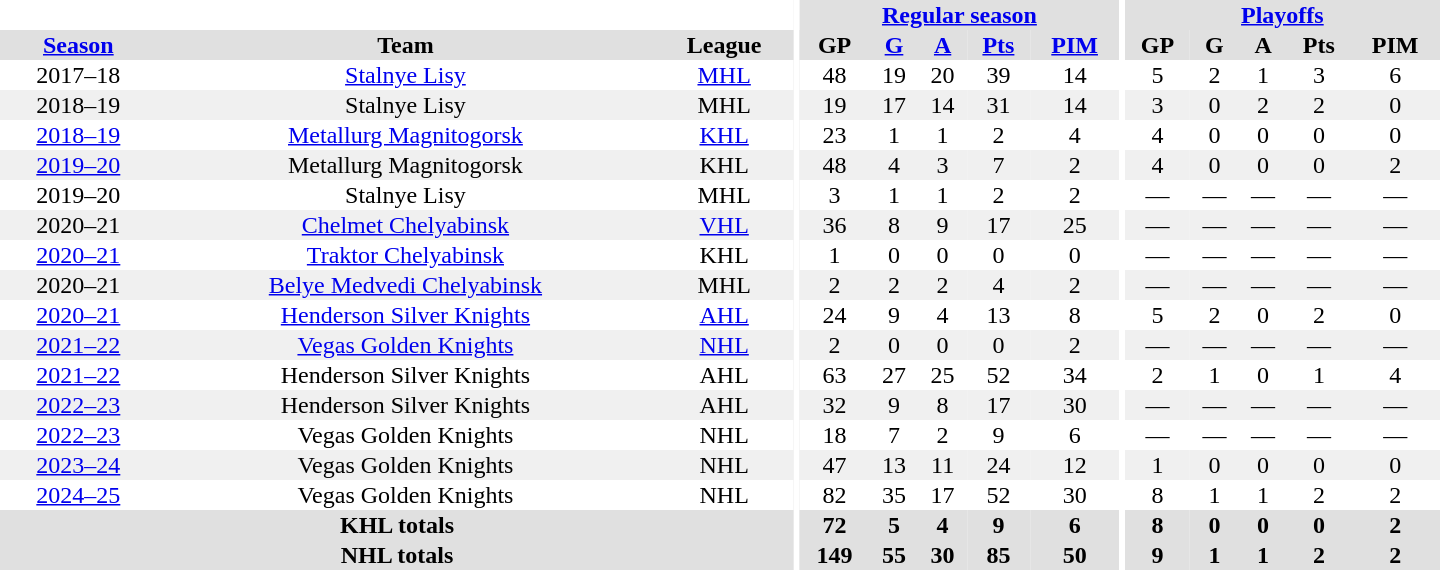<table border="0" cellpadding="1" cellspacing="0" style="text-align:center; width:60em">
<tr bgcolor="#e0e0e0">
<th colspan="3" bgcolor="#ffffff"></th>
<th rowspan="99" bgcolor="#ffffff"></th>
<th colspan="5"><a href='#'>Regular season</a></th>
<th rowspan="99" bgcolor="#ffffff"></th>
<th colspan="5"><a href='#'>Playoffs</a></th>
</tr>
<tr bgcolor="#e0e0e0">
<th><a href='#'>Season</a></th>
<th>Team</th>
<th>League</th>
<th>GP</th>
<th><a href='#'>G</a></th>
<th><a href='#'>A</a></th>
<th><a href='#'>Pts</a></th>
<th><a href='#'>PIM</a></th>
<th>GP</th>
<th>G</th>
<th>A</th>
<th>Pts</th>
<th>PIM</th>
</tr>
<tr>
<td>2017–18</td>
<td><a href='#'>Stalnye Lisy</a></td>
<td><a href='#'>MHL</a></td>
<td>48</td>
<td>19</td>
<td>20</td>
<td>39</td>
<td>14</td>
<td>5</td>
<td>2</td>
<td>1</td>
<td>3</td>
<td>6</td>
</tr>
<tr bgcolor="#f0f0f0">
<td>2018–19</td>
<td>Stalnye Lisy</td>
<td>MHL</td>
<td>19</td>
<td>17</td>
<td>14</td>
<td>31</td>
<td>14</td>
<td>3</td>
<td>0</td>
<td>2</td>
<td>2</td>
<td>0</td>
</tr>
<tr>
<td><a href='#'>2018–19</a></td>
<td><a href='#'>Metallurg Magnitogorsk</a></td>
<td><a href='#'>KHL</a></td>
<td>23</td>
<td>1</td>
<td>1</td>
<td>2</td>
<td>4</td>
<td>4</td>
<td>0</td>
<td>0</td>
<td>0</td>
<td>0</td>
</tr>
<tr bgcolor="#f0f0f0">
<td><a href='#'>2019–20</a></td>
<td>Metallurg Magnitogorsk</td>
<td>KHL</td>
<td>48</td>
<td>4</td>
<td>3</td>
<td>7</td>
<td>2</td>
<td>4</td>
<td>0</td>
<td>0</td>
<td>0</td>
<td>2</td>
</tr>
<tr>
<td>2019–20</td>
<td>Stalnye Lisy</td>
<td>MHL</td>
<td>3</td>
<td>1</td>
<td>1</td>
<td>2</td>
<td>2</td>
<td>—</td>
<td>—</td>
<td>—</td>
<td>—</td>
<td>—</td>
</tr>
<tr bgcolor="#f0f0f0">
<td>2020–21</td>
<td><a href='#'>Chelmet Chelyabinsk</a></td>
<td><a href='#'>VHL</a></td>
<td>36</td>
<td>8</td>
<td>9</td>
<td>17</td>
<td>25</td>
<td>—</td>
<td>—</td>
<td>—</td>
<td>—</td>
<td>—</td>
</tr>
<tr>
<td><a href='#'>2020–21</a></td>
<td><a href='#'>Traktor Chelyabinsk</a></td>
<td>KHL</td>
<td>1</td>
<td>0</td>
<td>0</td>
<td>0</td>
<td>0</td>
<td>—</td>
<td>—</td>
<td>—</td>
<td>—</td>
<td>—</td>
</tr>
<tr bgcolor="#f0f0f0">
<td>2020–21</td>
<td><a href='#'>Belye Medvedi Chelyabinsk</a></td>
<td>MHL</td>
<td>2</td>
<td>2</td>
<td>2</td>
<td>4</td>
<td>2</td>
<td>—</td>
<td>—</td>
<td>—</td>
<td>—</td>
<td>—</td>
</tr>
<tr>
<td><a href='#'>2020–21</a></td>
<td><a href='#'>Henderson Silver Knights</a></td>
<td><a href='#'>AHL</a></td>
<td>24</td>
<td>9</td>
<td>4</td>
<td>13</td>
<td>8</td>
<td>5</td>
<td>2</td>
<td>0</td>
<td>2</td>
<td>0</td>
</tr>
<tr bgcolor="#f0f0f0">
<td><a href='#'>2021–22</a></td>
<td><a href='#'>Vegas Golden Knights</a></td>
<td><a href='#'>NHL</a></td>
<td>2</td>
<td>0</td>
<td>0</td>
<td>0</td>
<td>2</td>
<td>—</td>
<td>—</td>
<td>—</td>
<td>—</td>
<td>—</td>
</tr>
<tr>
<td><a href='#'>2021–22</a></td>
<td>Henderson Silver Knights</td>
<td>AHL</td>
<td>63</td>
<td>27</td>
<td>25</td>
<td>52</td>
<td>34</td>
<td>2</td>
<td>1</td>
<td>0</td>
<td>1</td>
<td>4</td>
</tr>
<tr bgcolor="#f0f0f0">
<td><a href='#'>2022–23</a></td>
<td>Henderson Silver Knights</td>
<td>AHL</td>
<td>32</td>
<td>9</td>
<td>8</td>
<td>17</td>
<td>30</td>
<td>—</td>
<td>—</td>
<td>—</td>
<td>—</td>
<td>—</td>
</tr>
<tr>
<td><a href='#'>2022–23</a></td>
<td>Vegas Golden Knights</td>
<td>NHL</td>
<td>18</td>
<td>7</td>
<td>2</td>
<td>9</td>
<td>6</td>
<td>—</td>
<td>—</td>
<td>—</td>
<td>—</td>
<td>—</td>
</tr>
<tr bgcolor="#f0f0f0">
<td><a href='#'>2023–24</a></td>
<td>Vegas Golden Knights</td>
<td>NHL</td>
<td>47</td>
<td>13</td>
<td>11</td>
<td>24</td>
<td>12</td>
<td>1</td>
<td>0</td>
<td>0</td>
<td>0</td>
<td>0</td>
</tr>
<tr>
<td><a href='#'>2024–25</a></td>
<td>Vegas Golden Knights</td>
<td>NHL</td>
<td>82</td>
<td>35</td>
<td>17</td>
<td>52</td>
<td>30</td>
<td>8</td>
<td>1</td>
<td>1</td>
<td>2</td>
<td>2</td>
</tr>
<tr bgcolor="#e0e0e0">
<th colspan="3">KHL totals</th>
<th>72</th>
<th>5</th>
<th>4</th>
<th>9</th>
<th>6</th>
<th>8</th>
<th>0</th>
<th>0</th>
<th>0</th>
<th>2</th>
</tr>
<tr bgcolor="#e0e0e0">
<th colspan="3">NHL totals</th>
<th>149</th>
<th>55</th>
<th>30</th>
<th>85</th>
<th>50</th>
<th>9</th>
<th>1</th>
<th>1</th>
<th>2</th>
<th>2</th>
</tr>
</table>
